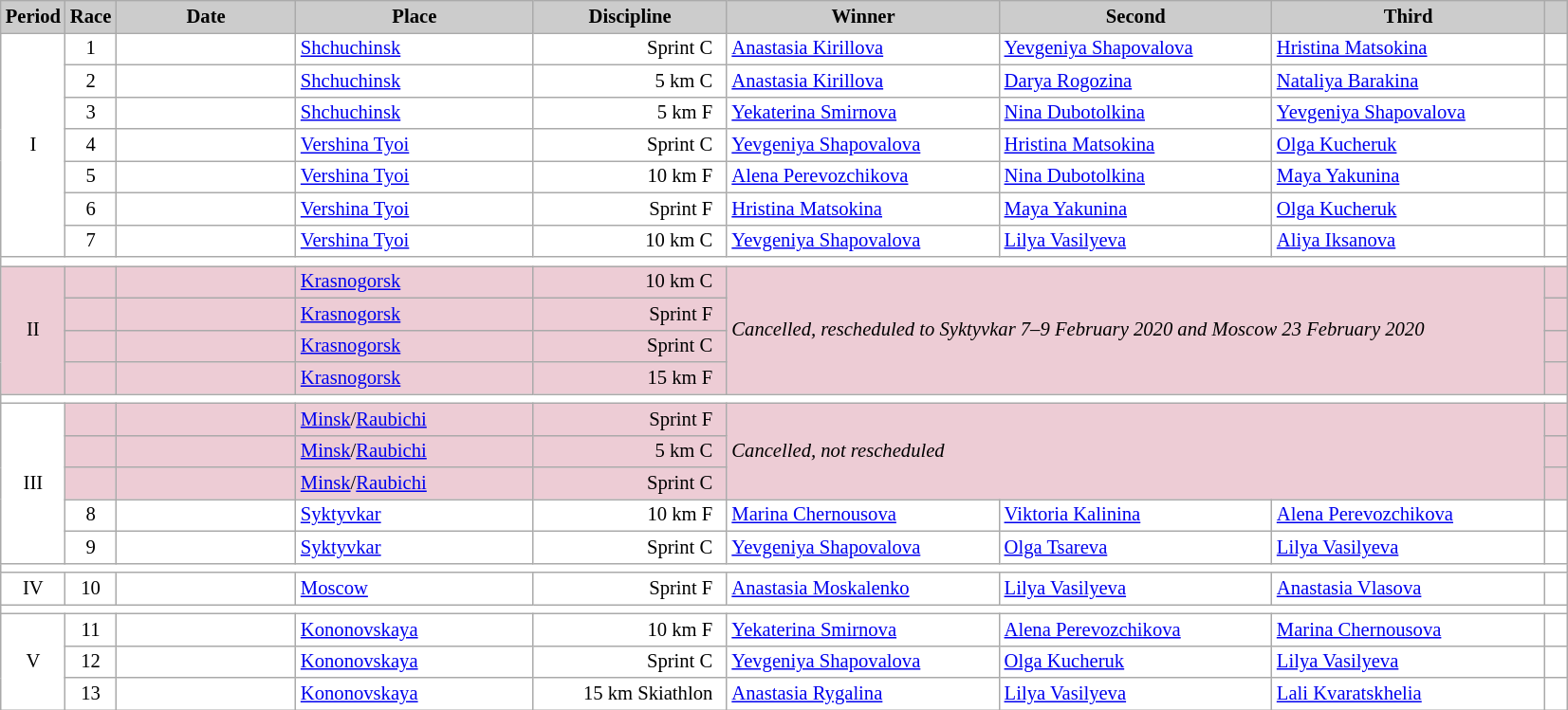<table class="wikitable plainrowheaders" style="background:#fff; font-size:86%; line-height:16px; border:grey solid 1px; border-collapse:collapse;">
<tr style="background:#ccc; text-align:center;">
<th scope="col" style="background:#ccc; width=20 px;">Period</th>
<th scope="col" style="background:#ccc; width=30 px;">Race</th>
<th scope="col" style="background:#ccc; width:120px;">Date</th>
<th scope="col" style="background:#ccc; width:160px;">Place</th>
<th scope="col" style="background:#ccc; width:130px;">Discipline</th>
<th scope="col" style="background:#ccc; width:185px;">Winner</th>
<th scope="col" style="background:#ccc; width:185px;">Second</th>
<th scope="col" style="background:#ccc; width:185px;">Third</th>
<th scope="col" style="background:#ccc; width:10px;"></th>
</tr>
<tr>
<td rowspan=7 align=center>I</td>
<td align=center>1</td>
<td align=right>  </td>
<td> <a href='#'>Shchuchinsk</a></td>
<td align=right>Sprint C  </td>
<td> <a href='#'>Anastasia Kirillova</a></td>
<td> <a href='#'>Yevgeniya Shapovalova</a></td>
<td> <a href='#'>Hristina Matsokina</a></td>
<td></td>
</tr>
<tr>
<td align=center>2</td>
<td align=right>  </td>
<td> <a href='#'>Shchuchinsk</a></td>
<td align=right>5 km C  </td>
<td> <a href='#'>Anastasia Kirillova</a></td>
<td> <a href='#'>Darya Rogozina</a></td>
<td> <a href='#'>Nataliya Barakina</a></td>
<td></td>
</tr>
<tr>
<td align=center>3</td>
<td align=right>  </td>
<td> <a href='#'>Shchuchinsk</a></td>
<td align=right>5 km F  </td>
<td> <a href='#'>Yekaterina Smirnova</a></td>
<td> <a href='#'>Nina Dubotolkina</a></td>
<td> <a href='#'>Yevgeniya Shapovalova</a></td>
<td></td>
</tr>
<tr>
<td align=center>4</td>
<td align=right>  </td>
<td> <a href='#'>Vershina Tyoi</a></td>
<td align=right>Sprint C  </td>
<td> <a href='#'>Yevgeniya Shapovalova</a></td>
<td> <a href='#'>Hristina Matsokina</a></td>
<td> <a href='#'>Olga Kucheruk</a></td>
<td></td>
</tr>
<tr>
<td align=center>5</td>
<td align=right>  </td>
<td> <a href='#'>Vershina Tyoi</a></td>
<td align=right>10 km F  </td>
<td> <a href='#'>Alena Perevozchikova</a></td>
<td> <a href='#'>Nina Dubotolkina</a></td>
<td> <a href='#'>Maya Yakunina</a></td>
<td></td>
</tr>
<tr>
<td align=center>6</td>
<td align=right>  </td>
<td> <a href='#'>Vershina Tyoi</a></td>
<td align=right>Sprint F  </td>
<td> <a href='#'>Hristina Matsokina</a></td>
<td> <a href='#'>Maya Yakunina</a></td>
<td> <a href='#'>Olga Kucheruk</a></td>
<td></td>
</tr>
<tr>
<td align=center>7</td>
<td align=right>  </td>
<td> <a href='#'>Vershina Tyoi</a></td>
<td align=right>10 km C  </td>
<td> <a href='#'>Yevgeniya Shapovalova</a></td>
<td> <a href='#'>Lilya Vasilyeva</a></td>
<td> <a href='#'>Aliya Iksanova</a></td>
<td></td>
</tr>
<tr>
<td colspan=9></td>
</tr>
<tr bgcolor="EDCCD5">
<td rowspan=4 align=center>II</td>
<td align=center></td>
<td align=right>  </td>
<td> <a href='#'>Krasnogorsk</a></td>
<td align=right>10 km C  </td>
<td colspan=3 rowspan=4><em>Cancelled, rescheduled to Syktyvkar 7–9 February 2020 and Moscow 23 February 2020</em></td>
<td></td>
</tr>
<tr bgcolor="EDCCD5">
<td align=center></td>
<td align=right>  </td>
<td> <a href='#'>Krasnogorsk</a></td>
<td align=right>Sprint F  </td>
<td></td>
</tr>
<tr bgcolor="EDCCD5">
<td align=center></td>
<td align=right>  </td>
<td> <a href='#'>Krasnogorsk</a></td>
<td align=right>Sprint C  </td>
<td></td>
</tr>
<tr bgcolor="EDCCD5">
<td align=center></td>
<td align=right>  </td>
<td> <a href='#'>Krasnogorsk</a></td>
<td align=right>15 km F  </td>
<td></td>
</tr>
<tr>
<td colspan=9></td>
</tr>
<tr>
<td rowspan=5 align=center>III</td>
<td bgcolor="EDCCD5" align=center></td>
<td bgcolor="EDCCD5" align=right>  </td>
<td bgcolor="EDCCD5"> <a href='#'>Minsk</a>/<a href='#'>Raubichi</a></td>
<td bgcolor="EDCCD5" align=right>Sprint F  </td>
<td bgcolor="EDCCD5" colspan=3 rowspan=3><em>Cancelled, not rescheduled</em></td>
<td bgcolor="EDCCD5"></td>
</tr>
<tr bgcolor="EDCCD5">
<td align=center></td>
<td align=right>  </td>
<td> <a href='#'>Minsk</a>/<a href='#'>Raubichi</a></td>
<td align=right>5 km C  </td>
<td></td>
</tr>
<tr bgcolor="EDCCD5">
<td align=center></td>
<td align=right>  </td>
<td> <a href='#'>Minsk</a>/<a href='#'>Raubichi</a></td>
<td align=right>Sprint C  </td>
<td></td>
</tr>
<tr>
<td align=center>8</td>
<td align=right>  </td>
<td> <a href='#'>Syktyvkar</a></td>
<td align=right>10 km F  </td>
<td> <a href='#'>Marina Chernousova</a></td>
<td> <a href='#'>Viktoria Kalinina</a></td>
<td> <a href='#'>Alena Perevozchikova</a></td>
<td></td>
</tr>
<tr>
<td align=center>9</td>
<td align=right>  </td>
<td> <a href='#'>Syktyvkar</a></td>
<td align=right>Sprint C  </td>
<td> <a href='#'>Yevgeniya Shapovalova</a></td>
<td> <a href='#'>Olga Tsareva</a></td>
<td> <a href='#'>Lilya Vasilyeva</a></td>
<td></td>
</tr>
<tr>
<td colspan=9></td>
</tr>
<tr>
<td rowspan=1 align=center>IV</td>
<td align=center>10</td>
<td align=right>  </td>
<td> <a href='#'>Moscow</a></td>
<td align=right>Sprint F  </td>
<td> <a href='#'>Anastasia Moskalenko</a></td>
<td> <a href='#'>Lilya Vasilyeva</a></td>
<td> <a href='#'>Anastasia Vlasova</a></td>
<td></td>
</tr>
<tr>
<td colspan=9></td>
</tr>
<tr>
<td rowspan=4 align=center>V</td>
<td align=center>11</td>
<td align=right>  </td>
<td> <a href='#'>Kononovskaya</a></td>
<td align=right>10 km F  </td>
<td> <a href='#'>Yekaterina Smirnova</a></td>
<td> <a href='#'>Alena Perevozchikova</a></td>
<td> <a href='#'>Marina Chernousova</a></td>
<td></td>
</tr>
<tr>
<td align=center>12</td>
<td align=right>  </td>
<td> <a href='#'>Kononovskaya</a></td>
<td align=right>Sprint C  </td>
<td> <a href='#'>Yevgeniya Shapovalova</a></td>
<td> <a href='#'>Olga Kucheruk</a></td>
<td> <a href='#'>Lilya Vasilyeva</a></td>
<td></td>
</tr>
<tr>
<td align=center>13</td>
<td align=right>  </td>
<td> <a href='#'>Kononovskaya</a></td>
<td align=right>15 km Skiathlon  </td>
<td> <a href='#'>Anastasia Rygalina</a></td>
<td> <a href='#'>Lilya Vasilyeva</a></td>
<td> <a href='#'>Lali Kvaratskhelia</a></td>
<td></td>
</tr>
</table>
